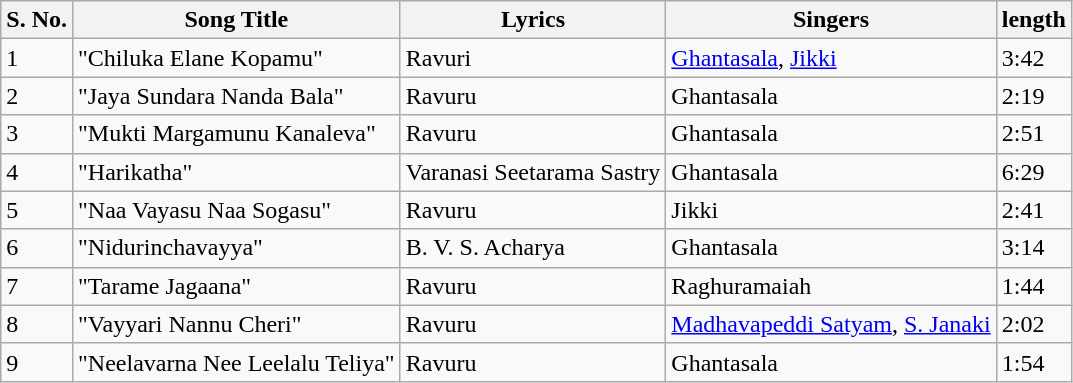<table class="wikitable">
<tr>
<th>S. No.</th>
<th>Song Title</th>
<th>Lyrics</th>
<th>Singers</th>
<th>length</th>
</tr>
<tr>
<td>1</td>
<td>"Chiluka Elane Kopamu"</td>
<td>Ravuri</td>
<td><a href='#'>Ghantasala</a>, <a href='#'>Jikki</a></td>
<td>3:42</td>
</tr>
<tr>
<td>2</td>
<td>"Jaya Sundara Nanda Bala"</td>
<td>Ravuru</td>
<td>Ghantasala</td>
<td>2:19</td>
</tr>
<tr>
<td>3</td>
<td>"Mukti Margamunu Kanaleva"</td>
<td>Ravuru</td>
<td>Ghantasala</td>
<td>2:51</td>
</tr>
<tr>
<td>4</td>
<td>"Harikatha"</td>
<td>Varanasi Seetarama Sastry</td>
<td>Ghantasala</td>
<td>6:29</td>
</tr>
<tr>
<td>5</td>
<td>"Naa Vayasu Naa Sogasu"</td>
<td>Ravuru</td>
<td>Jikki</td>
<td>2:41</td>
</tr>
<tr>
<td>6</td>
<td>"Nidurinchavayya"</td>
<td>B. V. S. Acharya</td>
<td>Ghantasala</td>
<td>3:14</td>
</tr>
<tr>
<td>7</td>
<td>"Tarame Jagaana"</td>
<td>Ravuru</td>
<td>Raghuramaiah</td>
<td>1:44</td>
</tr>
<tr>
<td>8</td>
<td>"Vayyari Nannu Cheri"</td>
<td>Ravuru</td>
<td><a href='#'>Madhavapeddi Satyam</a>, <a href='#'>S. Janaki</a></td>
<td>2:02</td>
</tr>
<tr>
<td>9</td>
<td>"Neelavarna Nee Leelalu Teliya"</td>
<td>Ravuru</td>
<td>Ghantasala</td>
<td>1:54</td>
</tr>
</table>
